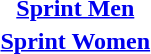<table>
<tr>
<th align="center"><a href='#'>Sprint Men</a></th>
<td></td>
<td></td>
<td></td>
</tr>
<tr>
<th align="center"><a href='#'>Sprint Women</a></th>
<td></td>
<td></td>
<td></td>
</tr>
</table>
